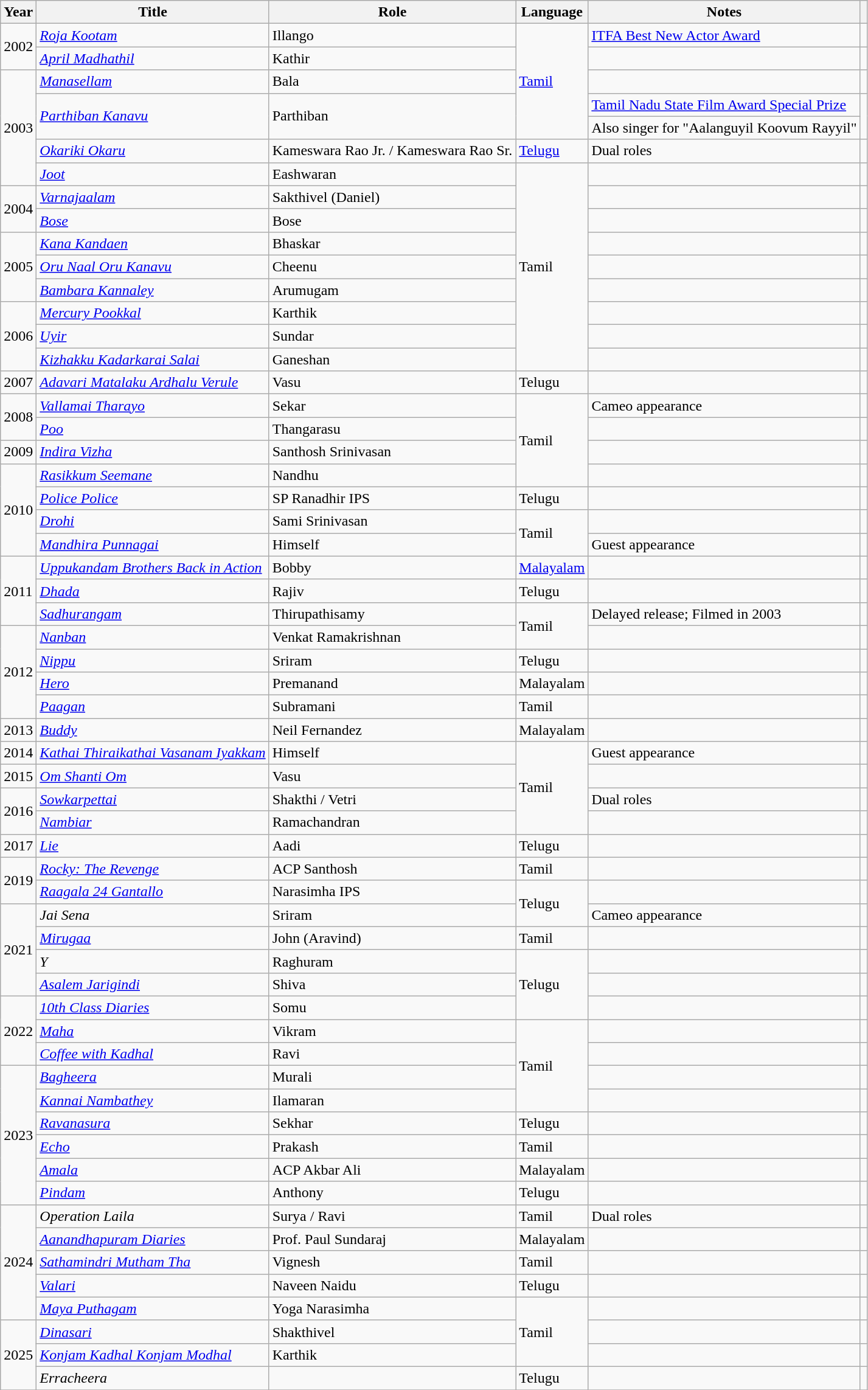<table class="wikitable sortable">
<tr>
<th scope="col">Year</th>
<th scope="col">Title</th>
<th scope="col">Role</th>
<th scope="col">Language</th>
<th class="unsortable" scope="col">Notes</th>
<th class="unsortable" scope="col"></th>
</tr>
<tr>
<td rowspan="2">2002</td>
<td><em><a href='#'>Roja Kootam</a></em></td>
<td>Illango</td>
<td rowspan="5"><a href='#'>Tamil</a></td>
<td><a href='#'>ITFA Best New Actor Award</a></td>
<td></td>
</tr>
<tr>
<td><em><a href='#'>April Madhathil</a></em></td>
<td>Kathir</td>
<td></td>
<td></td>
</tr>
<tr>
<td rowspan="5">2003</td>
<td><em><a href='#'>Manasellam</a></em></td>
<td>Bala</td>
<td></td>
<td></td>
</tr>
<tr>
<td rowspan="2"><em><a href='#'>Parthiban Kanavu</a></em></td>
<td rowspan="2">Parthiban</td>
<td><a href='#'>Tamil Nadu State Film Award Special Prize</a></td>
<td rowspan="2"></td>
</tr>
<tr>
<td>Also singer for "Aalanguyil Koovum Rayyil"</td>
</tr>
<tr>
<td><em><a href='#'>Okariki Okaru</a></em></td>
<td {{br list>Kameswara Rao Jr. / Kameswara Rao Sr.</td>
<td><a href='#'>Telugu</a></td>
<td>Dual roles</td>
<td></td>
</tr>
<tr>
<td><em><a href='#'>Joot</a></em></td>
<td>Eashwaran</td>
<td rowspan="9">Tamil</td>
<td></td>
<td></td>
</tr>
<tr>
<td rowspan="2">2004</td>
<td><em><a href='#'>Varnajaalam</a></em></td>
<td>Sakthivel (Daniel)</td>
<td></td>
<td></td>
</tr>
<tr>
<td><em><a href='#'>Bose</a></em></td>
<td>Bose</td>
<td></td>
<td></td>
</tr>
<tr>
<td rowspan="3">2005</td>
<td><em><a href='#'>Kana Kandaen</a></em></td>
<td>Bhaskar</td>
<td></td>
<td></td>
</tr>
<tr>
<td><em><a href='#'>Oru Naal Oru Kanavu</a></em></td>
<td>Cheenu</td>
<td></td>
<td></td>
</tr>
<tr>
<td><em><a href='#'>Bambara Kannaley</a></em></td>
<td>Arumugam</td>
<td></td>
<td></td>
</tr>
<tr>
<td rowspan="3">2006</td>
<td><em><a href='#'>Mercury Pookkal</a></em></td>
<td>Karthik</td>
<td></td>
<td></td>
</tr>
<tr>
<td><em><a href='#'>Uyir</a></em></td>
<td>Sundar</td>
<td></td>
<td></td>
</tr>
<tr>
<td><em><a href='#'>Kizhakku Kadarkarai Salai</a></em></td>
<td>Ganeshan</td>
<td></td>
<td></td>
</tr>
<tr>
<td>2007</td>
<td><em><a href='#'>Adavari Matalaku Ardhalu Verule</a></em></td>
<td>Vasu</td>
<td>Telugu</td>
<td></td>
<td></td>
</tr>
<tr>
<td rowspan="2">2008</td>
<td><em><a href='#'>Vallamai Tharayo</a></em></td>
<td>Sekar</td>
<td rowspan="4">Tamil</td>
<td>Cameo appearance</td>
<td></td>
</tr>
<tr>
<td><em><a href='#'>Poo</a></em></td>
<td>Thangarasu</td>
<td></td>
<td></td>
</tr>
<tr>
<td>2009</td>
<td><em><a href='#'>Indira Vizha</a></em></td>
<td>Santhosh Srinivasan</td>
<td></td>
<td></td>
</tr>
<tr>
<td rowspan="4">2010</td>
<td><em><a href='#'>Rasikkum Seemane</a></em></td>
<td>Nandhu</td>
<td></td>
<td></td>
</tr>
<tr>
<td><em><a href='#'>Police Police</a></em></td>
<td>SP Ranadhir IPS</td>
<td>Telugu</td>
<td></td>
<td></td>
</tr>
<tr>
<td><em><a href='#'>Drohi</a></em></td>
<td>Sami Srinivasan</td>
<td rowspan="2">Tamil</td>
<td></td>
<td></td>
</tr>
<tr>
<td><em><a href='#'>Mandhira Punnagai</a></em></td>
<td>Himself</td>
<td>Guest appearance</td>
<td></td>
</tr>
<tr>
<td rowspan="3">2011</td>
<td><em><a href='#'>Uppukandam Brothers Back in Action</a></em></td>
<td>Bobby</td>
<td><a href='#'>Malayalam</a></td>
<td></td>
<td></td>
</tr>
<tr>
<td><em><a href='#'>Dhada</a></em></td>
<td>Rajiv</td>
<td>Telugu</td>
<td></td>
<td></td>
</tr>
<tr>
<td><em><a href='#'>Sadhurangam</a></em></td>
<td>Thirupathisamy</td>
<td rowspan="2">Tamil</td>
<td>Delayed release; Filmed in 2003</td>
<td></td>
</tr>
<tr>
<td rowspan="4">2012</td>
<td><em><a href='#'>Nanban</a></em></td>
<td>Venkat Ramakrishnan</td>
<td></td>
<td></td>
</tr>
<tr>
<td><em><a href='#'>Nippu</a></em></td>
<td>Sriram</td>
<td>Telugu</td>
<td></td>
<td></td>
</tr>
<tr>
<td><em><a href='#'>Hero</a></em></td>
<td>Premanand</td>
<td>Malayalam</td>
<td></td>
<td></td>
</tr>
<tr>
<td><em><a href='#'>Paagan</a></em></td>
<td>Subramani</td>
<td>Tamil</td>
<td></td>
<td></td>
</tr>
<tr>
<td>2013</td>
<td><em><a href='#'>Buddy</a></em></td>
<td>Neil Fernandez</td>
<td>Malayalam</td>
<td></td>
<td></td>
</tr>
<tr>
<td>2014</td>
<td><em><a href='#'>Kathai Thiraikathai Vasanam Iyakkam</a></em></td>
<td>Himself</td>
<td rowspan="4">Tamil</td>
<td>Guest appearance</td>
<td></td>
</tr>
<tr>
<td>2015</td>
<td><em><a href='#'>Om Shanti Om</a></em></td>
<td>Vasu</td>
<td></td>
<td></td>
</tr>
<tr>
<td rowspan="2">2016</td>
<td><em><a href='#'>Sowkarpettai</a></em></td>
<td>Shakthi / Vetri</td>
<td>Dual roles</td>
<td></td>
</tr>
<tr>
<td><em><a href='#'>Nambiar</a></em></td>
<td>Ramachandran</td>
<td></td>
<td></td>
</tr>
<tr>
<td>2017</td>
<td><em><a href='#'>Lie</a></em></td>
<td>Aadi</td>
<td>Telugu</td>
<td></td>
<td></td>
</tr>
<tr>
<td rowspan="2">2019</td>
<td><em><a href='#'>Rocky: The Revenge</a></em></td>
<td>ACP Santhosh</td>
<td>Tamil</td>
<td></td>
<td></td>
</tr>
<tr>
<td><em><a href='#'>Raagala 24 Gantallo</a></em></td>
<td>Narasimha IPS</td>
<td rowspan="2">Telugu</td>
<td></td>
<td></td>
</tr>
<tr>
<td rowspan="4">2021</td>
<td><em>Jai Sena</em></td>
<td>Sriram</td>
<td>Cameo appearance</td>
<td></td>
</tr>
<tr>
<td><em><a href='#'>Mirugaa</a></em></td>
<td>John (Aravind)</td>
<td>Tamil</td>
<td></td>
<td></td>
</tr>
<tr>
<td><em>Y</em></td>
<td>Raghuram</td>
<td rowspan="3">Telugu</td>
<td></td>
<td></td>
</tr>
<tr>
<td><em><a href='#'>Asalem Jarigindi</a></em></td>
<td>Shiva</td>
<td></td>
<td></td>
</tr>
<tr>
<td rowspan="3">2022</td>
<td><em><a href='#'>10th Class Diaries</a></em></td>
<td>Somu</td>
<td></td>
<td></td>
</tr>
<tr>
<td><em><a href='#'>Maha</a></em></td>
<td>Vikram</td>
<td rowspan="4">Tamil</td>
<td></td>
<td></td>
</tr>
<tr>
<td><em><a href='#'>Coffee with Kadhal</a></em></td>
<td>Ravi</td>
<td></td>
<td></td>
</tr>
<tr>
<td rowspan="6">2023</td>
<td><em><a href='#'>Bagheera</a></em></td>
<td>Murali</td>
<td></td>
<td></td>
</tr>
<tr>
<td><em><a href='#'>Kannai Nambathey</a></em></td>
<td>Ilamaran</td>
<td></td>
<td></td>
</tr>
<tr>
<td><em><a href='#'>Ravanasura</a></em></td>
<td>Sekhar</td>
<td>Telugu</td>
<td></td>
<td></td>
</tr>
<tr>
<td><em><a href='#'>Echo</a></em></td>
<td>Prakash</td>
<td>Tamil</td>
<td></td>
<td></td>
</tr>
<tr>
<td><em><a href='#'>Amala</a></em></td>
<td>ACP Akbar Ali</td>
<td>Malayalam</td>
<td></td>
<td></td>
</tr>
<tr>
<td><em><a href='#'>Pindam</a></em></td>
<td>Anthony</td>
<td>Telugu</td>
<td></td>
<td></td>
</tr>
<tr>
<td rowspan="5">2024</td>
<td><em>Operation Laila</em></td>
<td>Surya / Ravi</td>
<td>Tamil</td>
<td>Dual roles</td>
<td></td>
</tr>
<tr>
<td><em><a href='#'>Aanandhapuram Diaries</a></em></td>
<td>Prof. Paul Sundaraj</td>
<td>Malayalam</td>
<td></td>
<td></td>
</tr>
<tr>
<td><em><a href='#'>Sathamindri Mutham Tha</a></em></td>
<td>Vignesh</td>
<td>Tamil</td>
<td></td>
<td></td>
</tr>
<tr>
<td><em><a href='#'>Valari</a></em></td>
<td>Naveen Naidu</td>
<td>Telugu</td>
<td></td>
</tr>
<tr>
<td><em><a href='#'>Maya Puthagam</a></em></td>
<td>Yoga Narasimha</td>
<td rowspan="3">Tamil</td>
<td></td>
<td></td>
</tr>
<tr>
<td rowspan="3">2025</td>
<td><em><a href='#'>Dinasari</a></em></td>
<td>Shakthivel</td>
<td></td>
<td></td>
</tr>
<tr>
<td><em><a href='#'>Konjam Kadhal Konjam Modhal</a></em></td>
<td>Karthik</td>
<td></td>
<td></td>
</tr>
<tr>
<td><em>Erracheera</em></td>
<td></td>
<td>Telugu</td>
<td></td>
<td></td>
</tr>
<tr>
</tr>
</table>
